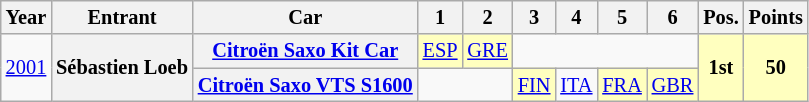<table class="wikitable" style="text-align:center; font-size:85%;">
<tr>
<th>Year</th>
<th>Entrant</th>
<th>Car</th>
<th>1</th>
<th>2</th>
<th>3</th>
<th>4</th>
<th>5</th>
<th>6</th>
<th>Pos.</th>
<th>Points</th>
</tr>
<tr>
<td rowspan=2><a href='#'>2001</a></td>
<th rowspan=2 nowrap>Sébastien Loeb</th>
<th nowrap><a href='#'>Citroën Saxo Kit Car</a></th>
<td style="background:#ffffbf;"><a href='#'>ESP</a><br></td>
<td style="background:#ffffbf;"><a href='#'>GRE</a><br></td>
<td colspan=4></td>
<td rowspan="2" style="background:#ffffbf;"><strong>1st</strong></td>
<td rowspan="2" style="background:#ffffbf;"><strong>50</strong></td>
</tr>
<tr>
<th nowrap><a href='#'>Citroën Saxo VTS S1600</a></th>
<td colspan=2></td>
<td style="background:#ffffbf;"><a href='#'>FIN</a><br></td>
<td><a href='#'>ITA</a></td>
<td style="background:#ffffbf;"><a href='#'>FRA</a><br></td>
<td style="background:#ffffbf;"><a href='#'>GBR</a><br></td>
</tr>
</table>
